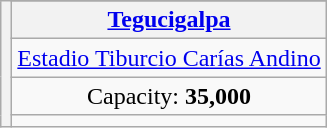<table class="wikitable" style="text-align:center">
<tr>
<th rowspan="8"></th>
</tr>
<tr>
<th><a href='#'>Tegucigalpa</a></th>
</tr>
<tr>
<td><a href='#'>Estadio Tiburcio Carías Andino</a></td>
</tr>
<tr>
<td>Capacity: <strong>35,000</strong></td>
</tr>
<tr>
<td></td>
</tr>
</table>
